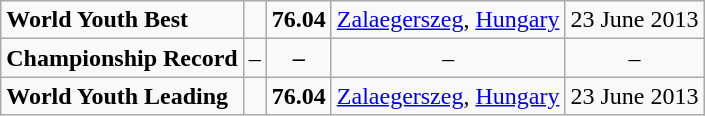<table class="wikitable">
<tr>
<td><strong>World Youth Best</strong></td>
<td></td>
<td><strong>76.04</strong></td>
<td><a href='#'>Zalaegerszeg</a>, <a href='#'>Hungary</a></td>
<td>23 June 2013</td>
</tr>
<tr>
<td><strong>Championship Record</strong></td>
<td align=center>–</td>
<td align=center><strong>–</strong></td>
<td align=center>–</td>
<td align=center>–</td>
</tr>
<tr>
<td><strong>World Youth Leading</strong></td>
<td></td>
<td><strong>76.04</strong></td>
<td><a href='#'>Zalaegerszeg</a>, <a href='#'>Hungary</a></td>
<td>23 June 2013</td>
</tr>
</table>
